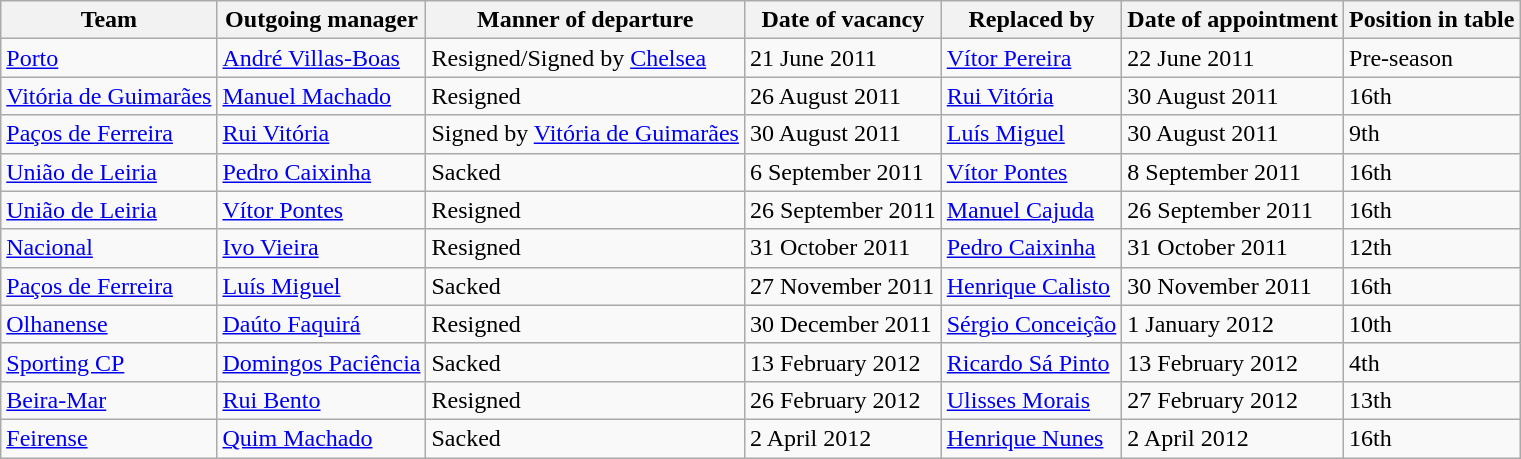<table class="wikitable sortable">
<tr>
<th>Team</th>
<th>Outgoing manager</th>
<th>Manner of departure</th>
<th>Date of vacancy</th>
<th>Replaced by</th>
<th>Date of appointment</th>
<th>Position in table</th>
</tr>
<tr>
<td><a href='#'>Porto</a></td>
<td> <a href='#'>André Villas-Boas</a></td>
<td>Resigned/Signed by <a href='#'>Chelsea</a></td>
<td>21 June 2011</td>
<td> <a href='#'>Vítor Pereira</a></td>
<td>22 June 2011</td>
<td>Pre-season</td>
</tr>
<tr>
<td><a href='#'>Vitória de Guimarães</a></td>
<td> <a href='#'>Manuel Machado</a></td>
<td>Resigned</td>
<td>26 August 2011</td>
<td> <a href='#'>Rui Vitória</a></td>
<td>30 August 2011</td>
<td>16th</td>
</tr>
<tr>
<td><a href='#'>Paços de Ferreira</a></td>
<td> <a href='#'>Rui Vitória</a></td>
<td>Signed by <a href='#'>Vitória de Guimarães</a></td>
<td>30 August 2011</td>
<td> <a href='#'>Luís Miguel</a></td>
<td>30 August 2011</td>
<td>9th</td>
</tr>
<tr>
<td><a href='#'>União de Leiria</a></td>
<td> <a href='#'>Pedro Caixinha</a></td>
<td>Sacked</td>
<td>6 September 2011</td>
<td> <a href='#'>Vítor Pontes</a></td>
<td>8 September 2011</td>
<td>16th</td>
</tr>
<tr>
<td><a href='#'>União de Leiria</a></td>
<td> <a href='#'>Vítor Pontes</a></td>
<td>Resigned</td>
<td>26 September 2011</td>
<td> <a href='#'>Manuel Cajuda</a></td>
<td>26 September 2011</td>
<td>16th</td>
</tr>
<tr>
<td><a href='#'>Nacional</a></td>
<td> <a href='#'>Ivo Vieira</a></td>
<td>Resigned</td>
<td>31 October 2011</td>
<td> <a href='#'>Pedro Caixinha</a></td>
<td>31 October 2011</td>
<td>12th</td>
</tr>
<tr>
<td><a href='#'>Paços de Ferreira</a></td>
<td> <a href='#'>Luís Miguel</a></td>
<td>Sacked</td>
<td>27 November 2011</td>
<td> <a href='#'>Henrique Calisto</a></td>
<td>30 November 2011</td>
<td>16th</td>
</tr>
<tr>
<td><a href='#'>Olhanense</a></td>
<td> <a href='#'>Daúto Faquirá</a></td>
<td>Resigned</td>
<td>30 December 2011</td>
<td> <a href='#'>Sérgio Conceição</a></td>
<td>1 January 2012</td>
<td>10th</td>
</tr>
<tr>
<td><a href='#'>Sporting CP</a></td>
<td> <a href='#'>Domingos Paciência</a></td>
<td>Sacked</td>
<td>13 February 2012</td>
<td> <a href='#'>Ricardo Sá Pinto</a></td>
<td>13 February 2012</td>
<td>4th</td>
</tr>
<tr>
<td><a href='#'>Beira-Mar</a></td>
<td> <a href='#'>Rui Bento</a></td>
<td>Resigned</td>
<td>26 February 2012</td>
<td> <a href='#'>Ulisses Morais</a></td>
<td>27 February 2012</td>
<td>13th</td>
</tr>
<tr>
<td><a href='#'>Feirense</a></td>
<td> <a href='#'>Quim Machado</a></td>
<td>Sacked</td>
<td>2 April 2012</td>
<td> <a href='#'>Henrique Nunes</a></td>
<td>2 April 2012</td>
<td>16th</td>
</tr>
</table>
